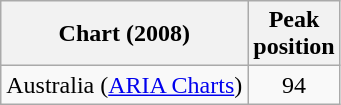<table class="wikitable sortable plainrowheaders" style="text-align:center">
<tr>
<th scope="col">Chart (2008)</th>
<th scope="col">Peak<br>position</th>
</tr>
<tr>
<td>Australia (<a href='#'>ARIA Charts</a>)</td>
<td>94</td>
</tr>
</table>
